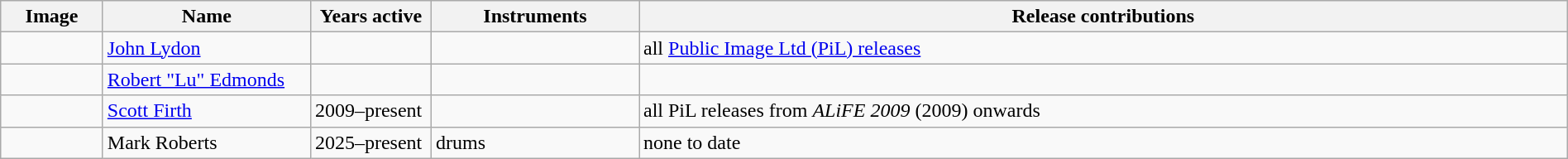<table class="wikitable" border="1" width=100%>
<tr>
<th width="75">Image</th>
<th width="160">Name</th>
<th width="90">Years active</th>
<th width="160">Instruments</th>
<th>Release contributions</th>
</tr>
<tr>
<td></td>
<td><a href='#'>John Lydon</a></td>
<td></td>
<td></td>
<td>all <a href='#'>Public Image Ltd (PiL) releases</a></td>
</tr>
<tr>
<td></td>
<td><a href='#'>Robert "Lu" Edmonds</a></td>
<td></td>
<td></td>
<td></td>
</tr>
<tr>
<td></td>
<td><a href='#'>Scott Firth</a></td>
<td>2009–present</td>
<td></td>
<td>all PiL releases from <em>ALiFE 2009</em> (2009) onwards</td>
</tr>
<tr>
<td></td>
<td>Mark Roberts</td>
<td>2025–present</td>
<td>drums</td>
<td>none to date</td>
</tr>
</table>
